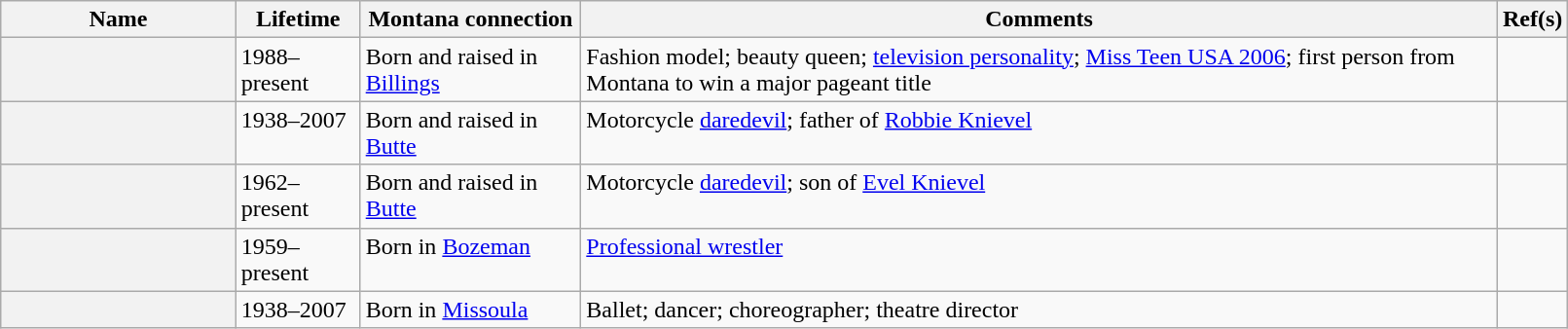<table class="sortable wikitable plainrowheaders" width="85%">
<tr>
<th width="15%" scope="col">Name</th>
<th scope="col">Lifetime</th>
<th class="unsortable" scope="col">Montana connection</th>
<th class="unsortable" scope="col">Comments</th>
<th class="unsortable" width="2%" scope="col">Ref(s)</th>
</tr>
<tr valign="top">
<th scope="row"></th>
<td>1988–present</td>
<td>Born and raised in <a href='#'>Billings</a></td>
<td>Fashion model; beauty queen; <a href='#'>television personality</a>; <a href='#'>Miss Teen USA 2006</a>; first person from Montana to win a major pageant title</td>
<td align="center"></td>
</tr>
<tr valign="top">
<th scope="row"></th>
<td>1938–2007</td>
<td>Born and raised in <a href='#'>Butte</a></td>
<td>Motorcycle <a href='#'>daredevil</a>; father of <a href='#'>Robbie Knievel</a></td>
<td align="center"></td>
</tr>
<tr valign="top">
<th scope="row"></th>
<td>1962–present</td>
<td>Born and raised in <a href='#'>Butte</a></td>
<td>Motorcycle <a href='#'>daredevil</a>; son of <a href='#'>Evel Knievel</a></td>
<td align="center"></td>
</tr>
<tr valign="top">
<th scope="row"></th>
<td>1959–present</td>
<td>Born in <a href='#'>Bozeman</a></td>
<td><a href='#'>Professional wrestler</a></td>
<td align="center"></td>
</tr>
<tr valign="top">
<th scope="row"></th>
<td>1938–2007</td>
<td>Born in <a href='#'>Missoula</a></td>
<td>Ballet; dancer; choreographer; theatre director</td>
<td align="center"></td>
</tr>
</table>
